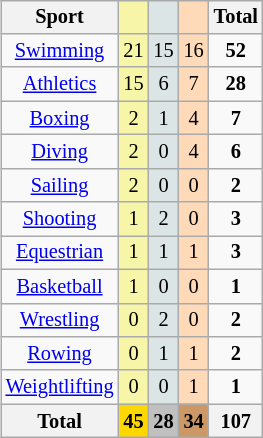<table class="wikitable" style=font-size:85%;float:right;text-align:center>
<tr>
<th>Sport</th>
<td bgcolor=F7F6A8></td>
<td bgcolor=DCE5E5></td>
<td bgcolor=FFDAB9></td>
<th>Total</th>
</tr>
<tr>
<td><a href='#'>Swimming</a></td>
<td bgcolor=F7F6A8>21</td>
<td bgcolor=DCE5E5>15</td>
<td bgcolor=FFDAB9>16</td>
<td><strong>52</strong></td>
</tr>
<tr>
<td><a href='#'>Athletics</a></td>
<td bgcolor=F7F6A8>15</td>
<td bgcolor=DCE5E5>6</td>
<td bgcolor=FFDAB9>7</td>
<td><strong>28</strong></td>
</tr>
<tr>
<td><a href='#'>Boxing</a></td>
<td bgcolor=F7F6A8>2</td>
<td bgcolor=DCE5E5>1</td>
<td bgcolor=FFDAB9>4</td>
<td><strong>7</strong></td>
</tr>
<tr>
<td><a href='#'>Diving</a></td>
<td bgcolor=F7F6A8>2</td>
<td bgcolor=DCE5E5>0</td>
<td bgcolor=FFDAB9>4</td>
<td><strong>6</strong></td>
</tr>
<tr>
<td><a href='#'>Sailing</a></td>
<td bgcolor=F7F6A8>2</td>
<td bgcolor=DCE5E5>0</td>
<td bgcolor=FFDAB9>0</td>
<td><strong>2</strong></td>
</tr>
<tr>
<td><a href='#'>Shooting</a></td>
<td bgcolor=F7F6A8>1</td>
<td bgcolor=DCE5E5>2</td>
<td bgcolor=FFDAB9>0</td>
<td><strong>3</strong></td>
</tr>
<tr>
<td><a href='#'>Equestrian</a></td>
<td bgcolor=F7F6A8>1</td>
<td bgcolor=DCE5E5>1</td>
<td bgcolor=FFDAB9>1</td>
<td><strong>3</strong></td>
</tr>
<tr>
<td><a href='#'>Basketball</a></td>
<td bgcolor=F7F6A8>1</td>
<td bgcolor=DCE5E5>0</td>
<td bgcolor=FFDAB9>0</td>
<td><strong>1</strong></td>
</tr>
<tr>
<td><a href='#'>Wrestling</a></td>
<td bgcolor=F7F6A8>0</td>
<td bgcolor=DCE5E5>2</td>
<td bgcolor=FFDAB9>0</td>
<td><strong>2</strong></td>
</tr>
<tr>
<td><a href='#'>Rowing</a></td>
<td bgcolor=F7F6A8>0</td>
<td bgcolor=DCE5E5>1</td>
<td bgcolor=FFDAB9>1</td>
<td><strong>2</strong></td>
</tr>
<tr>
<td><a href='#'>Weightlifting</a></td>
<td bgcolor=F7F6A8>0</td>
<td bgcolor=DCE5E5>0</td>
<td bgcolor=FFDAB9>1</td>
<td><strong>1</strong></td>
</tr>
<tr>
<th>Total</th>
<th style=background:gold>45</th>
<th style=background:silver>28</th>
<th style=background:#c96>34</th>
<th>107</th>
</tr>
</table>
